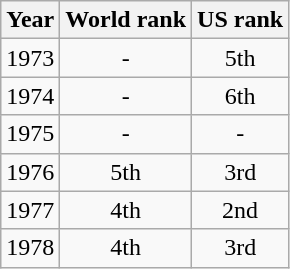<table class=wikitable>
<tr>
<th>Year</th>
<th>World rank</th>
<th>US rank</th>
</tr>
<tr>
<td>1973</td>
<td align="center">-</td>
<td align="center">5th</td>
</tr>
<tr>
<td>1974</td>
<td align="center">-</td>
<td align="center">6th</td>
</tr>
<tr>
<td>1975</td>
<td align="center">-</td>
<td align="center">-</td>
</tr>
<tr>
<td>1976</td>
<td align="center">5th</td>
<td align="center">3rd</td>
</tr>
<tr>
<td>1977</td>
<td align="center">4th</td>
<td align="center">2nd</td>
</tr>
<tr>
<td>1978</td>
<td align="center">4th</td>
<td align="center">3rd</td>
</tr>
</table>
